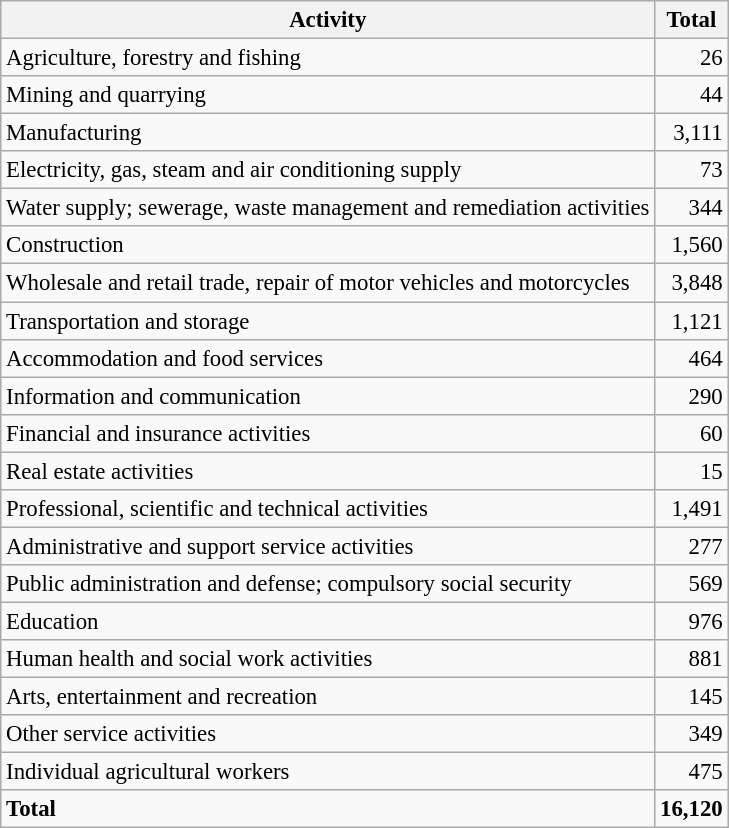<table class="wikitable sortable" style="font-size:95%;">
<tr>
<th>Activity</th>
<th>Total</th>
</tr>
<tr>
<td>Agriculture, forestry and fishing</td>
<td align="right">26</td>
</tr>
<tr>
<td>Mining and quarrying</td>
<td align="right">44</td>
</tr>
<tr>
<td>Manufacturing</td>
<td align="right">3,111</td>
</tr>
<tr>
<td>Electricity, gas, steam and air conditioning supply</td>
<td align="right">73</td>
</tr>
<tr>
<td>Water supply; sewerage, waste management and remediation activities</td>
<td align="right">344</td>
</tr>
<tr>
<td>Construction</td>
<td align="right">1,560</td>
</tr>
<tr>
<td>Wholesale and retail trade, repair of motor vehicles and motorcycles</td>
<td align="right">3,848</td>
</tr>
<tr>
<td>Transportation and storage</td>
<td align="right">1,121</td>
</tr>
<tr>
<td>Accommodation and food services</td>
<td align="right">464</td>
</tr>
<tr>
<td>Information and communication</td>
<td align="right">290</td>
</tr>
<tr>
<td>Financial and insurance activities</td>
<td align="right">60</td>
</tr>
<tr>
<td>Real estate activities</td>
<td align="right">15</td>
</tr>
<tr>
<td>Professional, scientific and technical activities</td>
<td align="right">1,491</td>
</tr>
<tr>
<td>Administrative and support service activities</td>
<td align="right">277</td>
</tr>
<tr>
<td>Public administration and defense; compulsory social security</td>
<td align="right">569</td>
</tr>
<tr>
<td>Education</td>
<td align="right">976</td>
</tr>
<tr>
<td>Human health and social work activities</td>
<td align="right">881</td>
</tr>
<tr>
<td>Arts, entertainment and recreation</td>
<td align="right">145</td>
</tr>
<tr>
<td>Other service activities</td>
<td align="right">349</td>
</tr>
<tr>
<td>Individual agricultural workers</td>
<td align="right">475</td>
</tr>
<tr class="sortbottom">
<td><strong>Total</strong></td>
<td align="right"><strong>16,120</strong></td>
</tr>
</table>
